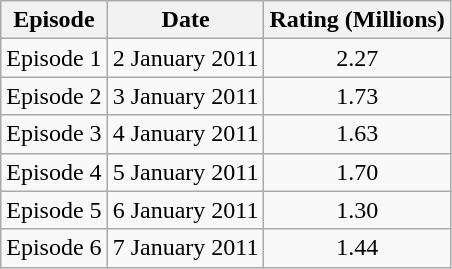<table class=wikitable style="text-align:center;">
<tr>
<th scope="col">Episode</th>
<th scope="col">Date</th>
<th scope="col">Rating (Millions)</th>
</tr>
<tr>
<td>Episode 1</td>
<td>2 January 2011</td>
<td>2.27</td>
</tr>
<tr>
<td>Episode 2</td>
<td>3 January 2011</td>
<td>1.73</td>
</tr>
<tr>
<td>Episode 3</td>
<td>4 January 2011</td>
<td>1.63</td>
</tr>
<tr>
<td>Episode 4</td>
<td>5 January 2011</td>
<td>1.70</td>
</tr>
<tr>
<td>Episode 5</td>
<td>6 January 2011</td>
<td>1.30</td>
</tr>
<tr>
<td>Episode 6</td>
<td>7 January 2011</td>
<td>1.44</td>
</tr>
</table>
